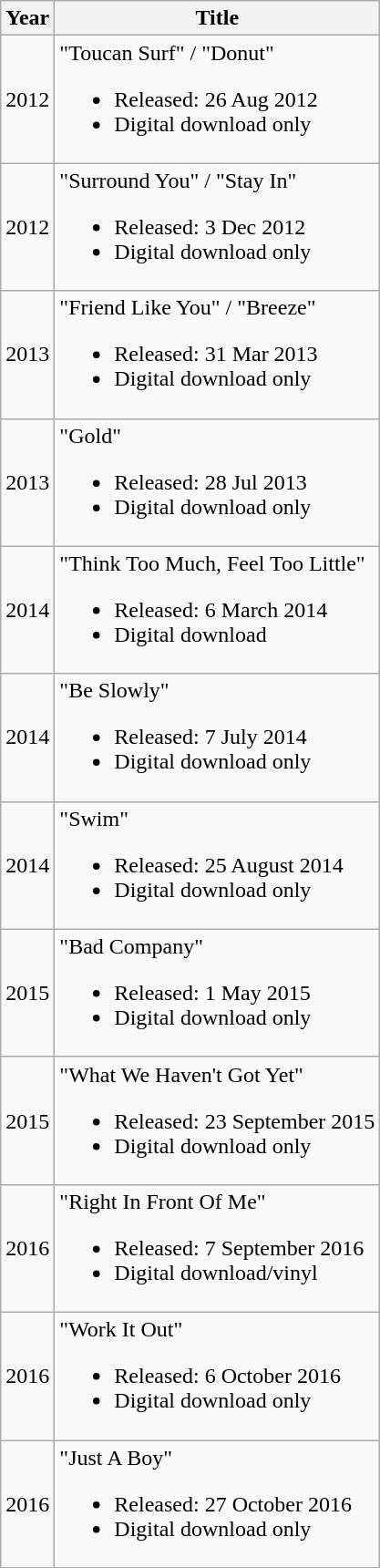<table class="wikitable">
<tr>
<th>Year</th>
<th>Title</th>
</tr>
<tr>
<td>2012</td>
<td>"Toucan Surf" / "Donut"<br><ul><li>Released: 26 Aug 2012</li><li>Digital download only</li></ul></td>
</tr>
<tr>
<td>2012</td>
<td>"Surround You" / "Stay In"<br><ul><li>Released: 3 Dec 2012</li><li>Digital download only</li></ul></td>
</tr>
<tr>
<td>2013</td>
<td>"Friend Like You" / "Breeze"<br><ul><li>Released: 31 Mar 2013</li><li>Digital download only</li></ul></td>
</tr>
<tr>
<td>2013</td>
<td>"Gold"<br><ul><li>Released: 28 Jul 2013</li><li>Digital download only</li></ul></td>
</tr>
<tr>
<td>2014</td>
<td>"Think Too Much, Feel Too Little"<br><ul><li>Released: 6 March 2014</li><li>Digital download</li></ul></td>
</tr>
<tr>
<td>2014</td>
<td>"Be Slowly"<br><ul><li>Released: 7 July 2014</li><li>Digital download only</li></ul></td>
</tr>
<tr>
<td>2014</td>
<td>"Swim"<br><ul><li>Released: 25 August 2014</li><li>Digital download only</li></ul></td>
</tr>
<tr>
<td>2015</td>
<td>"Bad Company"<br><ul><li>Released: 1 May 2015</li><li>Digital download only</li></ul></td>
</tr>
<tr>
<td>2015</td>
<td>"What We Haven't Got Yet"<br><ul><li>Released: 23 September 2015</li><li>Digital download only</li></ul></td>
</tr>
<tr>
<td>2016</td>
<td>"Right In Front Of Me"<br><ul><li>Released: 7 September 2016</li><li>Digital download/vinyl</li></ul></td>
</tr>
<tr>
<td>2016</td>
<td>"Work It Out"<br><ul><li>Released: 6 October 2016</li><li>Digital download only</li></ul></td>
</tr>
<tr>
<td>2016</td>
<td>"Just A Boy"<br><ul><li>Released: 27 October 2016</li><li>Digital download only</li></ul></td>
</tr>
</table>
